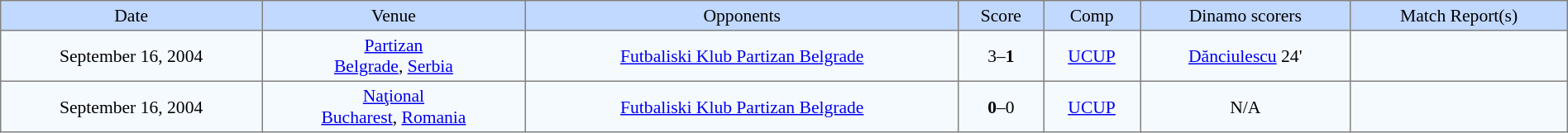<table border=1 style="border-collapse:collapse; font-size:90%;" cellpadding=3 cellspacing=0 width=100%>
<tr bgcolor=#C1D8FF align=center>
<td>Date</td>
<td>Venue</td>
<td>Opponents</td>
<td>Score</td>
<td>Comp</td>
<td>Dinamo scorers</td>
<td>Match Report(s)</td>
</tr>
<tr align=center bgcolor=#F5FAFF>
<td>September 16, 2004</td>
<td><a href='#'>Partizan</a><br><a href='#'>Belgrade</a>, <a href='#'>Serbia</a></td>
<td><a href='#'>Futbaliski Klub Partizan Belgrade</a></td>
<td>3–<strong>1</strong></td>
<td><a href='#'>UCUP</a></td>
<td><a href='#'>Dănciulescu</a> 24'</td>
<td></td>
</tr>
<tr align=center bgcolor=#F5FAFF>
<td>September 16, 2004</td>
<td><a href='#'>Naţional</a><br><a href='#'>Bucharest</a>, <a href='#'>Romania</a></td>
<td><a href='#'>Futbaliski Klub Partizan Belgrade</a></td>
<td><strong>0</strong>–0</td>
<td><a href='#'>UCUP</a></td>
<td>N/A</td>
<td></td>
</tr>
</table>
